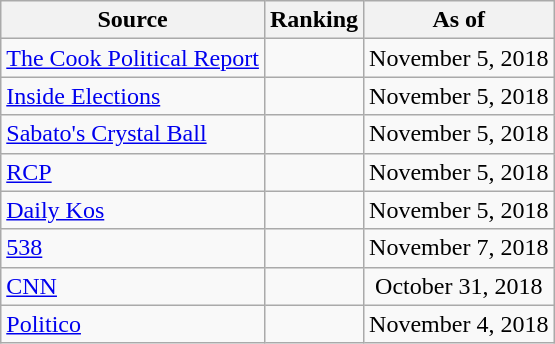<table class="wikitable" style="text-align:center">
<tr>
<th>Source</th>
<th>Ranking</th>
<th>As of</th>
</tr>
<tr>
<td align=left><a href='#'>The Cook Political Report</a></td>
<td></td>
<td>November 5, 2018</td>
</tr>
<tr>
<td align=left><a href='#'>Inside Elections</a></td>
<td></td>
<td>November 5, 2018</td>
</tr>
<tr>
<td align=left><a href='#'>Sabato's Crystal Ball</a></td>
<td></td>
<td>November 5, 2018</td>
</tr>
<tr>
<td align="left"><a href='#'>RCP</a></td>
<td></td>
<td>November 5, 2018</td>
</tr>
<tr>
<td align="left"><a href='#'>Daily Kos</a></td>
<td></td>
<td>November 5, 2018</td>
</tr>
<tr>
<td align="left"><a href='#'>538</a></td>
<td></td>
<td>November 7, 2018</td>
</tr>
<tr>
<td align="left"><a href='#'>CNN</a></td>
<td></td>
<td>October 31, 2018</td>
</tr>
<tr>
<td align="left"><a href='#'>Politico</a></td>
<td></td>
<td>November 4, 2018</td>
</tr>
</table>
